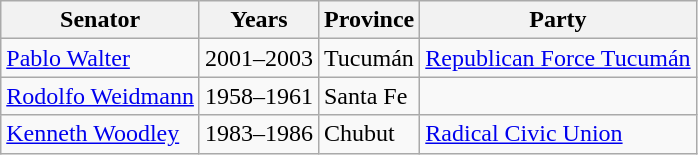<table class=wikitable>
<tr>
<th>Senator</th>
<th>Years</th>
<th>Province</th>
<th>Party</th>
</tr>
<tr>
<td><a href='#'>Pablo Walter</a></td>
<td>2001–2003</td>
<td>Tucumán</td>
<td><a href='#'>Republican Force Tucumán</a></td>
</tr>
<tr>
<td><a href='#'>Rodolfo Weidmann</a></td>
<td>1958–1961</td>
<td>Santa Fe</td>
<td></td>
</tr>
<tr>
<td><a href='#'>Kenneth Woodley</a></td>
<td>1983–1986</td>
<td>Chubut</td>
<td><a href='#'>Radical Civic Union</a></td>
</tr>
</table>
